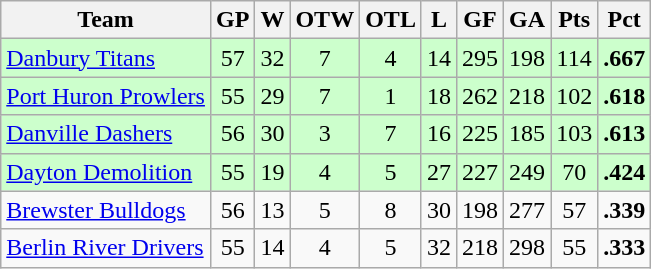<table class="wikitable" style="text-align:center;">
<tr>
<th>Team</th>
<th>GP</th>
<th>W</th>
<th>OTW</th>
<th>OTL</th>
<th>L</th>
<th>GF</th>
<th>GA</th>
<th>Pts</th>
<th>Pct</th>
</tr>
<tr bgcolor=#CCFFCC>
<td align="left"><a href='#'>Danbury Titans</a></td>
<td>57</td>
<td>32</td>
<td>7</td>
<td>4</td>
<td>14</td>
<td>295</td>
<td>198</td>
<td>114</td>
<td><strong>.667</strong></td>
</tr>
<tr bgcolor=#CCFFCC>
<td align="left"><a href='#'>Port Huron Prowlers</a></td>
<td>55</td>
<td>29</td>
<td>7</td>
<td>1</td>
<td>18</td>
<td>262</td>
<td>218</td>
<td>102</td>
<td><strong>.618</strong></td>
</tr>
<tr bgcolor=#CCFFCC>
<td align="left"><a href='#'>Danville Dashers</a></td>
<td>56</td>
<td>30</td>
<td>3</td>
<td>7</td>
<td>16</td>
<td>225</td>
<td>185</td>
<td>103</td>
<td><strong>.613</strong></td>
</tr>
<tr bgcolor=#CCFFCC>
<td align="left"><a href='#'>Dayton Demolition</a></td>
<td>55</td>
<td>19</td>
<td>4</td>
<td>5</td>
<td>27</td>
<td>227</td>
<td>249</td>
<td>70</td>
<td><strong>.424</strong></td>
</tr>
<tr>
<td align="left"><a href='#'>Brewster Bulldogs</a></td>
<td>56</td>
<td>13</td>
<td>5</td>
<td>8</td>
<td>30</td>
<td>198</td>
<td>277</td>
<td>57</td>
<td><strong>.339</strong></td>
</tr>
<tr>
<td align="left"><a href='#'>Berlin River Drivers</a></td>
<td>55</td>
<td>14</td>
<td>4</td>
<td>5</td>
<td>32</td>
<td>218</td>
<td>298</td>
<td>55</td>
<td><strong>.333</strong></td>
</tr>
</table>
